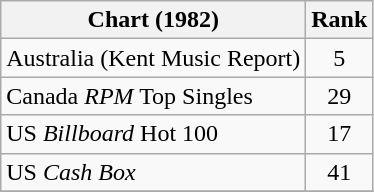<table class="wikitable sortable">
<tr>
<th align="left">Chart (1982)</th>
<th style="text-align:center;">Rank</th>
</tr>
<tr>
<td>Australia (Kent Music Report)</td>
<td style="text-align:center;">5</td>
</tr>
<tr>
<td>Canada <em>RPM</em> Top Singles </td>
<td style="text-align:center;">29</td>
</tr>
<tr>
<td>US <em>Billboard</em> Hot 100</td>
<td style="text-align:center;">17</td>
</tr>
<tr>
<td>US <em>Cash Box</em> </td>
<td style="text-align:center;">41</td>
</tr>
<tr>
</tr>
</table>
